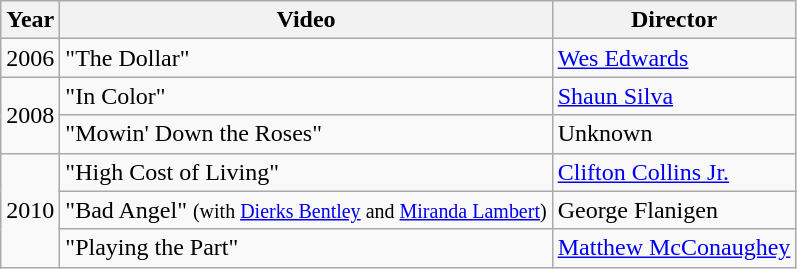<table class="wikitable">
<tr>
<th>Year</th>
<th>Video</th>
<th>Director</th>
</tr>
<tr>
<td>2006</td>
<td>"The Dollar"</td>
<td><a href='#'>Wes Edwards</a></td>
</tr>
<tr>
<td rowspan=2>2008</td>
<td>"In Color"</td>
<td><a href='#'>Shaun Silva</a></td>
</tr>
<tr>
<td>"Mowin' Down the Roses"</td>
<td>Unknown</td>
</tr>
<tr>
<td rowspan=3>2010</td>
<td>"High Cost of Living"</td>
<td><a href='#'>Clifton Collins Jr.</a></td>
</tr>
<tr>
<td>"Bad Angel" <small>(with <a href='#'>Dierks Bentley</a> and <a href='#'>Miranda Lambert</a>)</small></td>
<td>George Flanigen</td>
</tr>
<tr>
<td>"Playing the Part"</td>
<td><a href='#'>Matthew McConaughey</a></td>
</tr>
</table>
